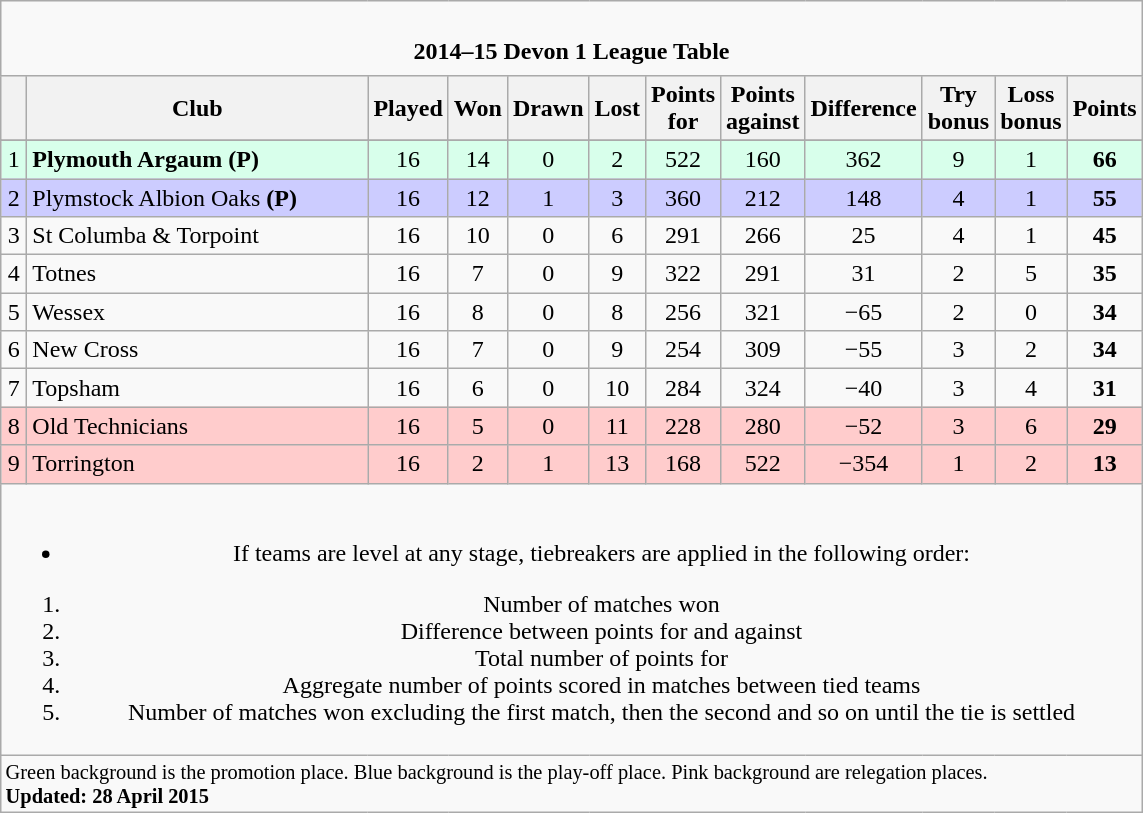<table class="wikitable" style="text-align: center;">
<tr>
<td colspan="12" cellpadding="0" cellspacing="0"><br><table border="0" width="100%" cellpadding="0" cellspacing="0">
<tr>
<td width=20% style="border:0px"></td>
<td style="border:0px"><strong> 2014–15 Devon 1 League Table</strong></td>
<td width=20% style="border:0px"></td>
</tr>
</table>
</td>
</tr>
<tr>
<th bgcolor="#efefef" width="10"></th>
<th bgcolor="#efefef" width="220">Club</th>
<th bgcolor="#efefef" width="20">Played</th>
<th bgcolor="#efefef" width="20">Won</th>
<th bgcolor="#efefef" width="20">Drawn</th>
<th bgcolor="#efefef" width="20">Lost</th>
<th bgcolor="#efefef" width="20">Points for</th>
<th bgcolor="#efefef" width="20">Points against</th>
<th bgcolor="#efefef" width="20">Difference</th>
<th bgcolor="#efefef" width="20">Try bonus</th>
<th bgcolor="#efefef" width="20">Loss bonus</th>
<th bgcolor="#efefef" width="20">Points</th>
</tr>
<tr bgcolor=#d8ffeb align=center>
</tr>
<tr bgcolor=#d8ffeb align=center>
<td>1</td>
<td align=left><strong>Plymouth Argaum</strong> <strong>(P)</strong></td>
<td>16</td>
<td>14</td>
<td>0</td>
<td>2</td>
<td>522</td>
<td>160</td>
<td>362</td>
<td>9</td>
<td>1</td>
<td><strong>66</strong></td>
</tr>
<tr style="background-color:#ccccff;">
<td>2</td>
<td align=left>Plymstock Albion Oaks <strong>(P)</strong></td>
<td>16</td>
<td>12</td>
<td>1</td>
<td>3</td>
<td>360</td>
<td>212</td>
<td>148</td>
<td>4</td>
<td>1</td>
<td><strong>55</strong></td>
</tr>
<tr>
<td>3</td>
<td align=left>St Columba & Torpoint</td>
<td>16</td>
<td>10</td>
<td>0</td>
<td>6</td>
<td>291</td>
<td>266</td>
<td>25</td>
<td>4</td>
<td>1</td>
<td><strong>45</strong></td>
</tr>
<tr>
<td>4</td>
<td align=left>Totnes</td>
<td>16</td>
<td>7</td>
<td>0</td>
<td>9</td>
<td>322</td>
<td>291</td>
<td>31</td>
<td>2</td>
<td>5</td>
<td><strong>35</strong></td>
</tr>
<tr>
<td>5</td>
<td align=left>Wessex</td>
<td>16</td>
<td>8</td>
<td>0</td>
<td>8</td>
<td>256</td>
<td>321</td>
<td>−65</td>
<td>2</td>
<td>0</td>
<td><strong>34</strong></td>
</tr>
<tr>
<td>6</td>
<td align=left>New Cross</td>
<td>16</td>
<td>7</td>
<td>0</td>
<td>9</td>
<td>254</td>
<td>309</td>
<td>−55</td>
<td>3</td>
<td>2</td>
<td><strong>34</strong></td>
</tr>
<tr>
<td>7</td>
<td align=left>Topsham</td>
<td>16</td>
<td>6</td>
<td>0</td>
<td>10</td>
<td>284</td>
<td>324</td>
<td>−40</td>
<td>3</td>
<td>4</td>
<td><strong>31</strong></td>
</tr>
<tr bgcolor=#ffcccc>
<td>8</td>
<td align=left>Old Technicians</td>
<td>16</td>
<td>5</td>
<td>0</td>
<td>11</td>
<td>228</td>
<td>280</td>
<td>−52</td>
<td>3</td>
<td>6</td>
<td><strong>29</strong></td>
</tr>
<tr bgcolor=#ffcccc>
<td>9</td>
<td align=left>Torrington</td>
<td>16</td>
<td>2</td>
<td>1</td>
<td>13</td>
<td>168</td>
<td>522</td>
<td>−354</td>
<td>1</td>
<td>2</td>
<td><strong>13</strong></td>
</tr>
<tr>
<td colspan="15"><br><ul><li>If teams are level at any stage, tiebreakers are applied in the following order:</li></ul><ol><li>Number of matches won</li><li>Difference between points for and against</li><li>Total number of points for</li><li>Aggregate number of points scored in matches between tied teams</li><li>Number of matches won excluding the first match, then the second and so on until the tie is settled</li></ol></td>
</tr>
<tr | style="text-align:left;" |>
<td colspan="15" style="border:0px;font-size:85%;"><span>Green background</span> is the promotion place. <span>Blue background</span> is the play-off place. <span>Pink background</span> are relegation places.<br><strong>Updated: 28 April 2015</strong><br></td>
</tr>
</table>
